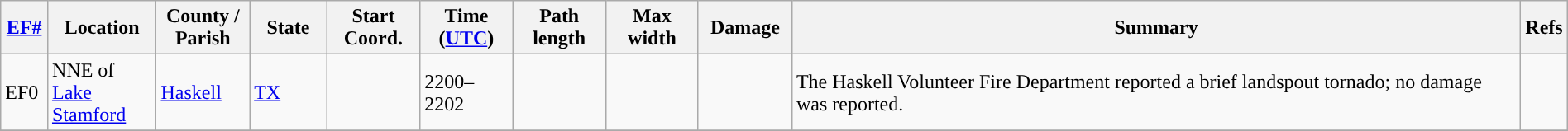<table class="wikitable sortable" style="width:100%;">
<tr>
<th scope="col" width="3%" align="center"><a href='#'>EF#</a></th>
<th scope="col" width="7%" align="center" class="unsortable">Location</th>
<th scope="col" width="6%" align="center" class="unsortable">County / Parish</th>
<th scope="col" width="5%" align="center">State</th>
<th scope="col" width="6%" align="center">Start Coord.</th>
<th scope="col" width="6%" align="center">Time (<a href='#'>UTC</a>)</th>
<th scope="col" width="6%" align="center">Path length</th>
<th scope="col" width="6%" align="center">Max width</th>
<th scope="col" width="6%" align="center">Damage</th>
<th scope="col" width="48%" class="unsortable" align="center">Summary</th>
<th scope="col" width="48%" class="unsortable" align="center">Refs</th>
</tr>
<tr>
<td>EF0</td>
<td>NNE of <a href='#'>Lake Stamford</a></td>
<td><a href='#'>Haskell</a></td>
<td><a href='#'>TX</a></td>
<td></td>
<td>2200–2202</td>
<td></td>
<td></td>
<td></td>
<td>The Haskell Volunteer Fire Department reported a brief landspout tornado; no damage was reported.</td>
<td></td>
</tr>
<tr>
</tr>
</table>
